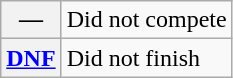<table class="wikitable">
<tr>
<th scope="row">—</th>
<td>Did not compete</td>
</tr>
<tr>
<th scope="row"><a href='#'>DNF</a></th>
<td>Did not finish</td>
</tr>
</table>
